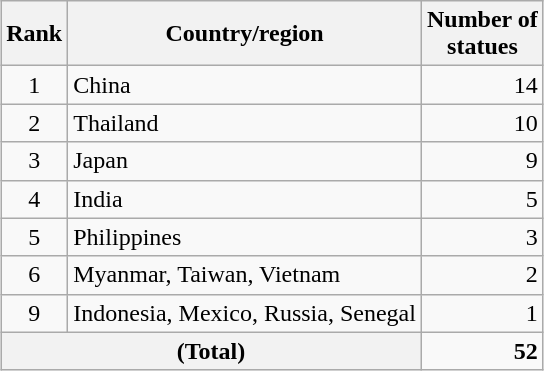<table class="wikitable sortable" style="margin:auto;">
<tr>
<th>Rank</th>
<th>Country/region</th>
<th>Number of<br>statues</th>
</tr>
<tr>
<td align=center>1</td>
<td>China</td>
<td align=right>14</td>
</tr>
<tr>
<td align=center>2</td>
<td>Thailand</td>
<td align=right>10</td>
</tr>
<tr>
<td align=center>3</td>
<td>Japan</td>
<td align=right>9</td>
</tr>
<tr>
<td align=center>4</td>
<td>India</td>
<td align=right>5</td>
</tr>
<tr>
<td align=center>5</td>
<td>Philippines</td>
<td align=right>3</td>
</tr>
<tr>
<td align=center>6</td>
<td>Myanmar, Taiwan, Vietnam</td>
<td align=right>2</td>
</tr>
<tr>
<td align=center>9</td>
<td>Indonesia, Mexico, Russia, Senegal</td>
<td align=right>1</td>
</tr>
<tr>
<th colspan="2"><strong>(Total)</strong></th>
<td align=right><strong>52</strong></td>
</tr>
</table>
